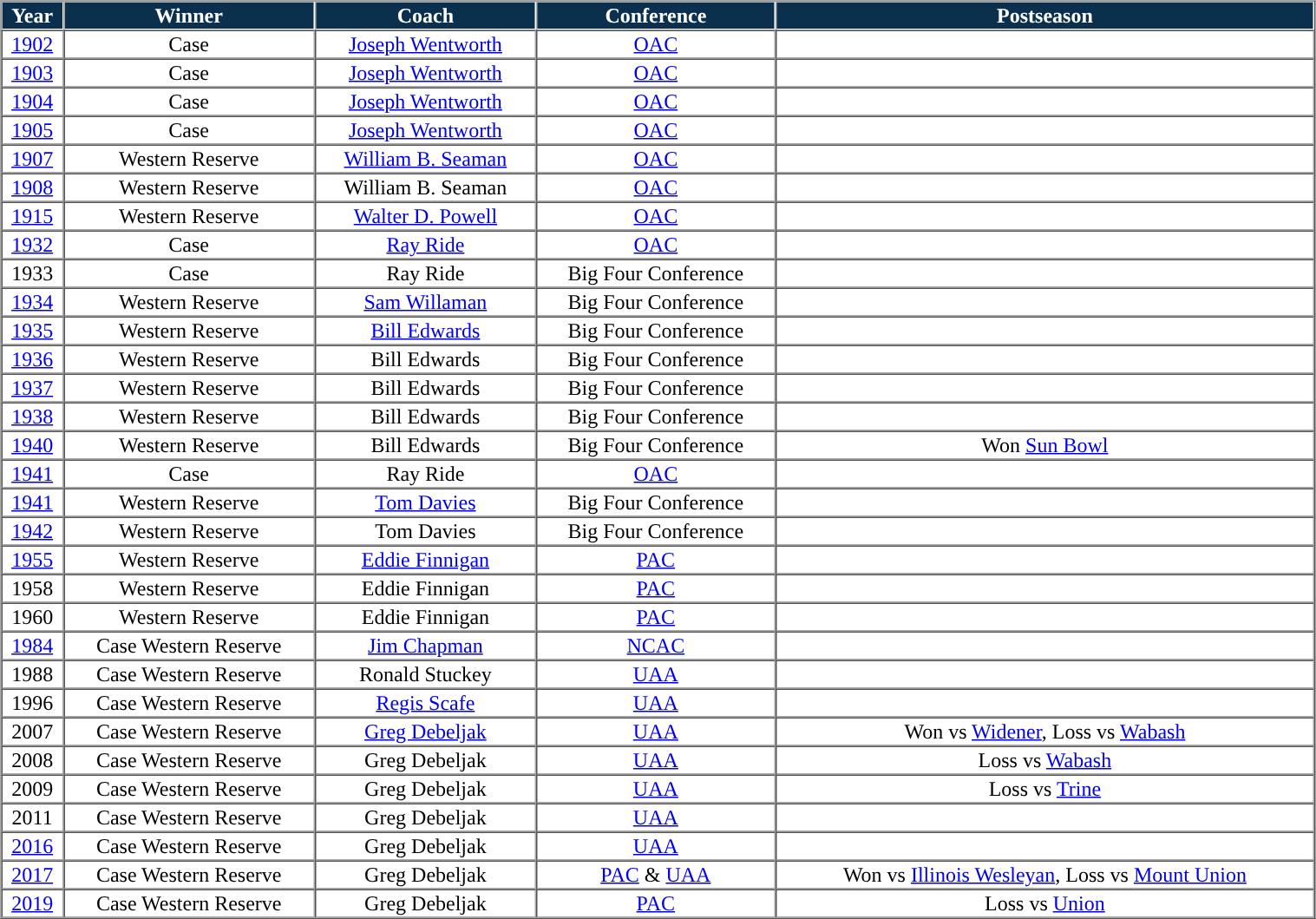<table bcellpadding="1" border="1" cellspacing="0" style="width:80%;"valign="top">
<tr>
<th - style="background:#0A304E; color:white">Year</th>
<th - style="background:#0A304E; color:white">Winner</th>
<th - style="background:#0A304E; color:white">Coach</th>
<th - style="background:#0A304E; color:white">Conference</th>
<th - style="background:#0A304E; color:white">Postseason</th>
</tr>
<tr style="text-align:center;">
<td><a href='#'>1902</a></td>
<td>Case</td>
<td><a href='#'>Joseph Wentworth</a></td>
<td><a href='#'>OAC</a></td>
<td></td>
</tr>
<tr style="text-align:center;">
<td><a href='#'>1903</a></td>
<td>Case</td>
<td><a href='#'>Joseph Wentworth</a></td>
<td><a href='#'>OAC</a></td>
<td></td>
</tr>
<tr style="text-align:center;">
<td><a href='#'>1904</a></td>
<td>Case</td>
<td><a href='#'>Joseph Wentworth</a></td>
<td><a href='#'>OAC</a></td>
<td></td>
</tr>
<tr style="text-align:center;">
<td><a href='#'>1905</a></td>
<td>Case</td>
<td><a href='#'>Joseph Wentworth</a></td>
<td><a href='#'>OAC</a></td>
<td></td>
</tr>
<tr style="text-align:center;">
<td><a href='#'>1907</a></td>
<td>Western Reserve</td>
<td><a href='#'>William B. Seaman</a></td>
<td><a href='#'>OAC</a></td>
<td></td>
</tr>
<tr style="text-align:center;">
<td><a href='#'>1908</a></td>
<td>Western Reserve</td>
<td>William B. Seaman</td>
<td><a href='#'>OAC</a></td>
<td></td>
</tr>
<tr style="text-align:center;">
<td><a href='#'>1915</a></td>
<td>Western Reserve</td>
<td><a href='#'>Walter D. Powell</a></td>
<td><a href='#'>OAC</a></td>
<td></td>
</tr>
<tr style="text-align:center;">
<td><a href='#'>1932</a></td>
<td>Case</td>
<td><a href='#'>Ray Ride</a></td>
<td><a href='#'>OAC</a></td>
<td></td>
</tr>
<tr style="text-align:center;">
<td>1933</td>
<td>Case</td>
<td>Ray Ride</td>
<td>Big Four Conference</td>
<td></td>
</tr>
<tr style="text-align:center;">
<td><a href='#'>1934</a></td>
<td>Western Reserve</td>
<td><a href='#'>Sam Willaman</a></td>
<td>Big Four Conference</td>
<td></td>
</tr>
<tr style="text-align:center;">
<td><a href='#'>1935</a></td>
<td>Western Reserve</td>
<td><a href='#'>Bill Edwards</a></td>
<td>Big Four Conference</td>
<td></td>
</tr>
<tr style="text-align:center;">
<td><a href='#'>1936</a></td>
<td>Western Reserve</td>
<td>Bill Edwards</td>
<td>Big Four Conference</td>
<td></td>
</tr>
<tr style="text-align:center;">
<td><a href='#'>1937</a></td>
<td>Western Reserve</td>
<td>Bill Edwards</td>
<td>Big Four Conference</td>
<td></td>
</tr>
<tr style="text-align:center;">
<td><a href='#'>1938</a></td>
<td>Western Reserve</td>
<td>Bill Edwards</td>
<td>Big Four Conference</td>
<td></td>
</tr>
<tr style="text-align:center;">
<td><a href='#'>1940</a></td>
<td>Western Reserve</td>
<td>Bill Edwards</td>
<td>Big Four Conference</td>
<td>Won <a href='#'>Sun Bowl</a></td>
</tr>
<tr style="text-align:center;">
<td><a href='#'>1941</a></td>
<td>Case</td>
<td>Ray Ride</td>
<td><a href='#'>OAC</a></td>
<td></td>
</tr>
<tr style="text-align:center;">
<td><a href='#'>1941</a></td>
<td>Western Reserve</td>
<td><a href='#'>Tom Davies</a></td>
<td>Big Four Conference</td>
<td></td>
</tr>
<tr style="text-align:center;">
<td><a href='#'>1942</a></td>
<td>Western Reserve</td>
<td>Tom Davies</td>
<td>Big Four Conference</td>
<td></td>
</tr>
<tr style="text-align:center;">
<td><a href='#'>1955</a></td>
<td>Western Reserve</td>
<td><a href='#'>Eddie Finnigan</a></td>
<td><a href='#'>PAC</a></td>
<td></td>
</tr>
<tr style="text-align:center;">
<td>1958</td>
<td>Western Reserve</td>
<td>Eddie Finnigan</td>
<td><a href='#'>PAC</a></td>
<td></td>
</tr>
<tr style="text-align:center;">
<td>1960</td>
<td>Western Reserve</td>
<td>Eddie Finnigan</td>
<td><a href='#'>PAC</a></td>
<td></td>
</tr>
<tr style="text-align:center;">
<td><a href='#'>1984</a></td>
<td>Case Western Reserve</td>
<td><a href='#'>Jim Chapman</a></td>
<td><a href='#'>NCAC</a></td>
<td></td>
</tr>
<tr style="text-align:center;">
<td>1988</td>
<td>Case Western Reserve</td>
<td>Ronald Stuckey</td>
<td><a href='#'>UAA</a></td>
<td></td>
</tr>
<tr style="text-align:center;">
<td>1996</td>
<td>Case Western Reserve</td>
<td><a href='#'>Regis Scafe</a></td>
<td><a href='#'>UAA</a></td>
<td></td>
</tr>
<tr style="text-align:center;">
<td>2007</td>
<td>Case Western Reserve</td>
<td><a href='#'>Greg Debeljak</a></td>
<td><a href='#'>UAA</a></td>
<td>Won vs <a href='#'>Widener</a>, Loss vs <a href='#'>Wabash</a></td>
</tr>
<tr style="text-align:center;">
<td>2008</td>
<td>Case Western Reserve</td>
<td>Greg Debeljak</td>
<td><a href='#'>UAA</a></td>
<td>Loss vs <a href='#'>Wabash</a></td>
</tr>
<tr style="text-align:center;">
<td>2009</td>
<td>Case Western Reserve</td>
<td>Greg Debeljak</td>
<td><a href='#'>UAA</a></td>
<td>Loss vs <a href='#'>Trine</a></td>
</tr>
<tr style="text-align:center;">
<td>2011</td>
<td>Case Western Reserve</td>
<td>Greg Debeljak</td>
<td><a href='#'>UAA</a></td>
<td></td>
</tr>
<tr style="text-align:center;">
<td><a href='#'>2016</a></td>
<td>Case Western Reserve</td>
<td>Greg Debeljak</td>
<td><a href='#'>UAA</a></td>
<td></td>
</tr>
<tr style="text-align:center;">
<td><a href='#'>2017</a></td>
<td>Case Western Reserve</td>
<td>Greg Debeljak</td>
<td><a href='#'>PAC</a> & <a href='#'>UAA</a></td>
<td>Won vs <a href='#'>Illinois Wesleyan</a>, Loss vs <a href='#'>Mount Union</a></td>
</tr>
<tr style="text-align:center;">
<td><a href='#'>2019</a></td>
<td>Case Western Reserve</td>
<td>Greg Debeljak</td>
<td><a href='#'>PAC</a></td>
<td>Loss vs <a href='#'>Union</a></td>
</tr>
<tr style="text-align:center;">
</tr>
</table>
